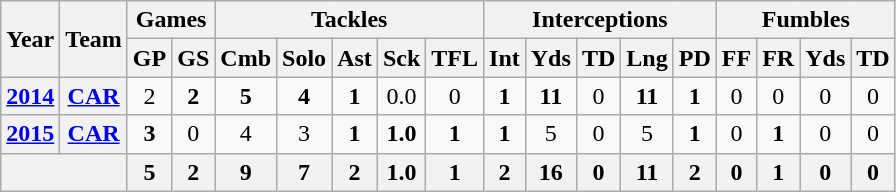<table class="wikitable" style="text-align:center">
<tr>
<th rowspan="2">Year</th>
<th rowspan="2">Team</th>
<th colspan="2">Games</th>
<th colspan="5">Tackles</th>
<th colspan="5">Interceptions</th>
<th colspan="4">Fumbles</th>
</tr>
<tr>
<th>GP</th>
<th>GS</th>
<th>Cmb</th>
<th>Solo</th>
<th>Ast</th>
<th>Sck</th>
<th>TFL</th>
<th>Int</th>
<th>Yds</th>
<th>TD</th>
<th>Lng</th>
<th>PD</th>
<th>FF</th>
<th>FR</th>
<th>Yds</th>
<th>TD</th>
</tr>
<tr>
<th><a href='#'>2014</a></th>
<th><a href='#'>CAR</a></th>
<td>2</td>
<td><strong>2</strong></td>
<td><strong>5</strong></td>
<td><strong>4</strong></td>
<td><strong>1</strong></td>
<td>0.0</td>
<td>0</td>
<td><strong>1</strong></td>
<td><strong>11</strong></td>
<td>0</td>
<td><strong>11</strong></td>
<td><strong>1</strong></td>
<td>0</td>
<td>0</td>
<td>0</td>
<td>0</td>
</tr>
<tr>
<th><a href='#'>2015</a></th>
<th><a href='#'>CAR</a></th>
<td><strong>3</strong></td>
<td>0</td>
<td>4</td>
<td>3</td>
<td><strong>1</strong></td>
<td><strong>1.0</strong></td>
<td><strong>1</strong></td>
<td><strong>1</strong></td>
<td>5</td>
<td>0</td>
<td>5</td>
<td><strong>1</strong></td>
<td>0</td>
<td><strong>1</strong></td>
<td>0</td>
<td>0</td>
</tr>
<tr>
<th colspan="2"></th>
<th>5</th>
<th>2</th>
<th>9</th>
<th>7</th>
<th>2</th>
<th>1.0</th>
<th>1</th>
<th>2</th>
<th>16</th>
<th>0</th>
<th>11</th>
<th>2</th>
<th>0</th>
<th>1</th>
<th>0</th>
<th>0</th>
</tr>
</table>
